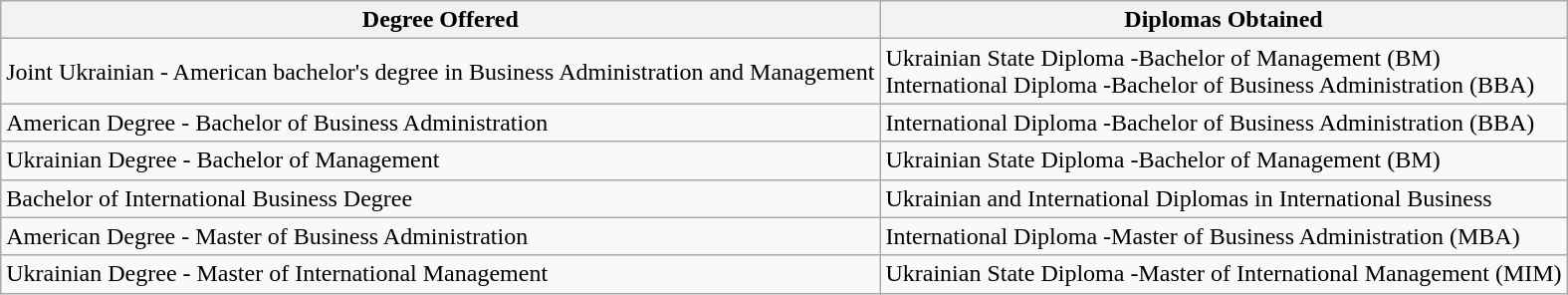<table class="wikitable">
<tr>
<th>Degree Offered</th>
<th>Diplomas Obtained</th>
</tr>
<tr>
<td>Joint Ukrainian - American bachelor's degree in Business Administration and Management</td>
<td>Ukrainian State Diploma -Bachelor of Management (BM)<br>International Diploma -Bachelor of Business Administration (BBA)</td>
</tr>
<tr>
<td>American Degree - Bachelor of Business Administration</td>
<td>International Diploma -Bachelor of Business Administration (BBA)</td>
</tr>
<tr>
<td>Ukrainian Degree - Bachelor of Management</td>
<td>Ukrainian State Diploma -Bachelor of Management (BM)</td>
</tr>
<tr>
<td>Bachelor of International Business Degree</td>
<td>Ukrainian and International Diplomas in International Business</td>
</tr>
<tr>
<td>American Degree - Master of Business Administration</td>
<td>International Diploma -Master of Business Administration (MBA)</td>
</tr>
<tr>
<td>Ukrainian Degree - Master of International Management</td>
<td>Ukrainian State Diploma -Master of International Management (MIM)</td>
</tr>
</table>
